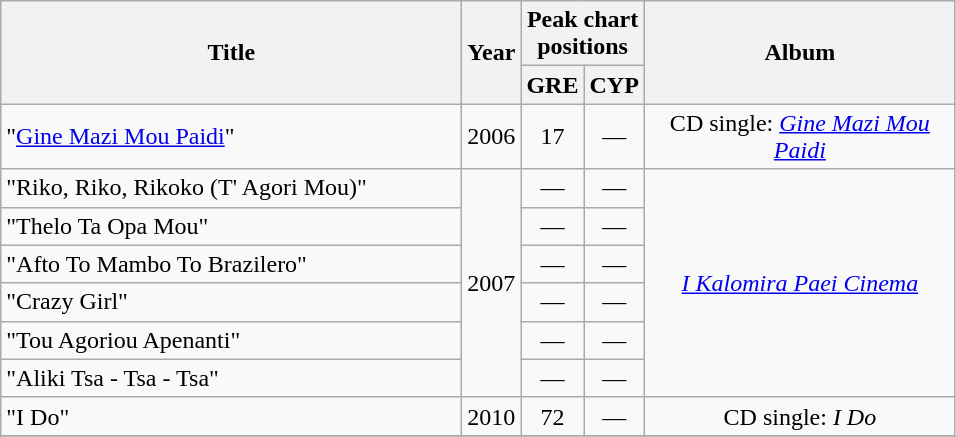<table class="wikitable" style="text-align:center;">
<tr>
<th scope="col" rowspan="2" width=300>Title</th>
<th scope="col" rowspan="2" width=10>Year</th>
<th scope="col" colspan="2">Peak chart positions</th>
<th scope="col" rowspan="2" width=200>Album</th>
</tr>
<tr>
<th width="30">GRE</th>
<th width="30">CYP</th>
</tr>
<tr>
<td align="left">"<a href='#'>Gine Mazi Mou Paidi</a>"</td>
<td rowspan="1">2006</td>
<td>17</td>
<td>—</td>
<td rowspan="1">CD single: <em><a href='#'>Gine Mazi Mou Paidi</a></em></td>
</tr>
<tr>
<td align="left">"Riko, Riko, Rikoko (T' Agori Mou)"</td>
<td rowspan="6">2007</td>
<td>—</td>
<td>—</td>
<td rowspan="6"><em><a href='#'>I Kalomira Paei Cinema</a></em></td>
</tr>
<tr>
<td align="left">"Thelo Ta Opa Mou"</td>
<td>—</td>
<td>—</td>
</tr>
<tr>
<td align="left">"Afto To Mambo To Brazilero"</td>
<td>—</td>
<td>—</td>
</tr>
<tr>
<td align="left">"Crazy Girl"</td>
<td>—</td>
<td>—</td>
</tr>
<tr>
<td align="left">"Tou Agoriou Apenanti"</td>
<td>—</td>
<td>—</td>
</tr>
<tr>
<td align="left">"Aliki Tsa - Tsa - Tsa"</td>
<td>—</td>
<td>—</td>
</tr>
<tr>
<td align="left">"I Do"</td>
<td>2010</td>
<td>72</td>
<td>—</td>
<td rowspan="1">CD single: <em>I Do</em></td>
</tr>
<tr>
</tr>
</table>
